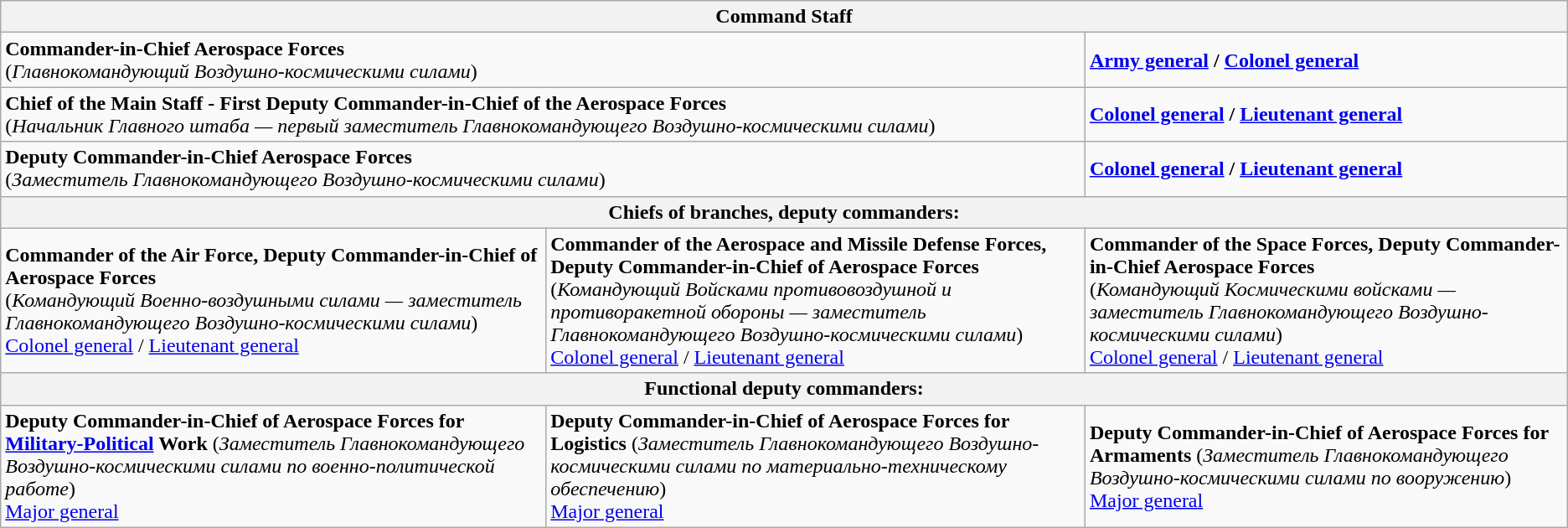<table class="wikitable">
<tr>
<th colspan="3">Command Staff</th>
</tr>
<tr>
<td colspan="2"><strong>Commander-in-Chief Aerospace Forces</strong><br>(<em>Главнокомандующий Воздушно-космическими силами</em>)</td>
<td><strong><a href='#'>Army general</a> / <a href='#'>Colonel general</a></strong></td>
</tr>
<tr>
<td colspan="2"><strong>Chief of the Main Staff - First Deputy Commander-in-Chief of the Aerospace Forces</strong><br>(<em>Начальник Главного штаба — первый заместитель Главнокомандующего Воздушно-космическими силами</em>)</td>
<td><strong><a href='#'>Colonel general</a> / <a href='#'>Lieutenant general</a></strong></td>
</tr>
<tr>
<td colspan="2"><strong>Deputy Commander-in-Chief Aerospace Forces</strong><br>(<em>Заместитель Главнокомандующего Воздушно-космическими силами</em>)</td>
<td><strong><a href='#'>Colonel general</a> / <a href='#'>Lieutenant general</a></strong></td>
</tr>
<tr>
<th colspan="3">Chiefs of branches, deputy commanders:</th>
</tr>
<tr>
<td><strong>Commander of the Air Force, Deputy Commander-in-Chief of Aerospace Forces</strong><br>(<em>Командующий Военно-воздушными силами — заместитель Главнокомандующего Воздушно-космическими силами</em>)<br><a href='#'>Colonel general</a> / <a href='#'>Lieutenant general</a></td>
<td><strong>Commander of the Aerospace and Missile Defense Forces, Deputy Commander-in-Chief of Aerospace Forces</strong><br>(<em>Командующий Войсками противовоздушной и противоракетной обороны — заместитель Главнокомандующего Воздушно-космическими силами</em>)<br><a href='#'>Colonel general</a> / <a href='#'>Lieutenant general</a></td>
<td><strong>Commander of the Space Forces, Deputy Commander-in-Chief Aerospace Forces</strong><br>(<em>Командующий Космическими войсками — заместитель Главнокомандующего Воздушно-космическими силами</em>)<br><a href='#'>Colonel general</a> / <a href='#'>Lieutenant general</a></td>
</tr>
<tr>
<th colspan="3">Functional deputy commanders:</th>
</tr>
<tr>
<td><strong>Deputy Commander-in-Chief of  Aerospace Forces for <a href='#'>Military-Political</a> Work</strong> (<em>Заместитель Главнокомандующего Воздушно-космическими силами по военно-политической работе</em>)<br><a href='#'>Major general</a></td>
<td><strong>Deputy Commander-in-Chief of Aerospace Forces for Logistics</strong> (<em>Заместитель Главнокомандующего Воздушно-космическими силами по материально-техническому обеспечению</em>)<br><a href='#'>Major general</a></td>
<td><strong>Deputy Commander-in-Chief of Aerospace Forces for Armaments</strong> (<em>Заместитель Главнокомандующего Воздушно-космическими силами по вооружению</em>)<br><a href='#'>Major general</a></td>
</tr>
</table>
